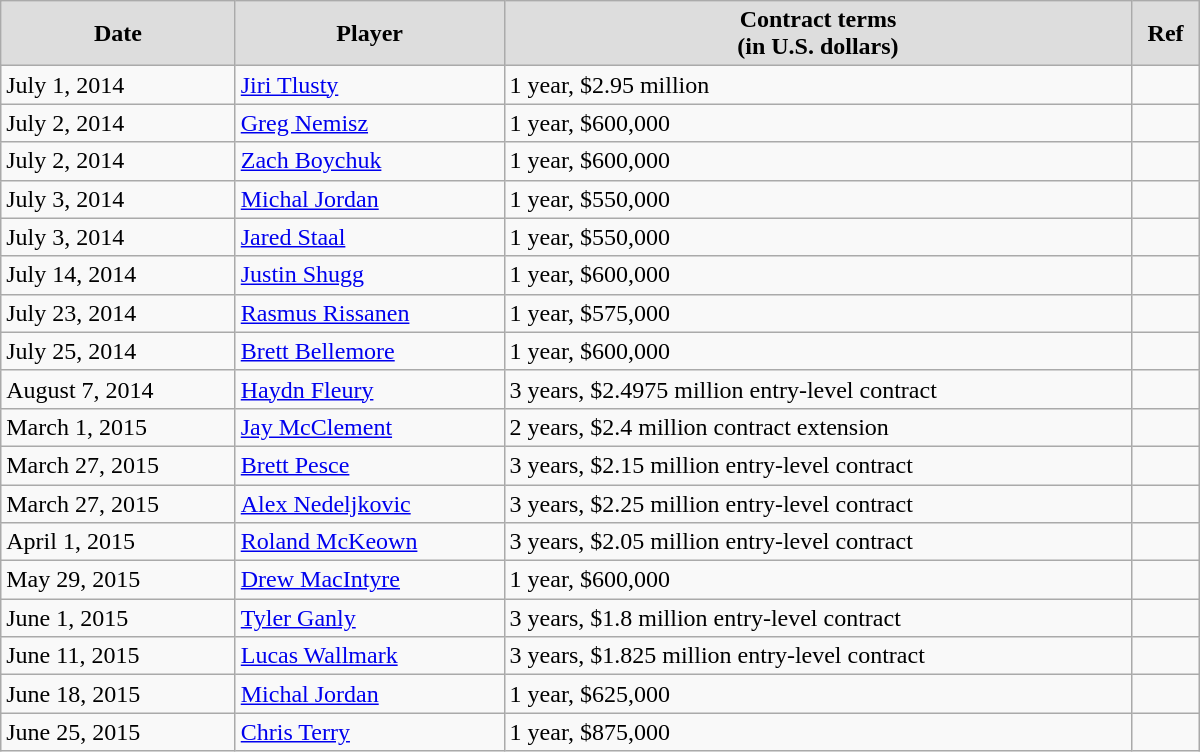<table class="wikitable" style="border-collapse: collapse; width: 50em; padding: 3;">
<tr align="center" bgcolor="#dddddd">
<td><strong>Date</strong></td>
<td><strong>Player</strong></td>
<td><strong>Contract terms</strong><br><strong>(in U.S. dollars)</strong></td>
<td><strong>Ref</strong></td>
</tr>
<tr>
<td>July 1, 2014</td>
<td><a href='#'>Jiri Tlusty</a></td>
<td>1 year, $2.95 million</td>
<td></td>
</tr>
<tr>
<td>July 2, 2014</td>
<td><a href='#'>Greg Nemisz</a></td>
<td>1 year, $600,000</td>
<td></td>
</tr>
<tr>
<td>July 2, 2014</td>
<td><a href='#'>Zach Boychuk</a></td>
<td>1 year, $600,000</td>
<td></td>
</tr>
<tr>
<td>July 3, 2014</td>
<td><a href='#'>Michal Jordan</a></td>
<td>1 year, $550,000</td>
<td></td>
</tr>
<tr>
<td>July 3, 2014</td>
<td><a href='#'>Jared Staal</a></td>
<td>1 year, $550,000</td>
<td></td>
</tr>
<tr>
<td>July 14, 2014</td>
<td><a href='#'>Justin Shugg</a></td>
<td>1 year, $600,000</td>
<td></td>
</tr>
<tr>
<td>July 23, 2014</td>
<td><a href='#'>Rasmus Rissanen</a></td>
<td>1 year, $575,000</td>
<td></td>
</tr>
<tr>
<td>July 25, 2014</td>
<td><a href='#'>Brett Bellemore</a></td>
<td>1 year, $600,000</td>
<td></td>
</tr>
<tr>
<td>August 7, 2014</td>
<td><a href='#'>Haydn Fleury</a></td>
<td>3 years, $2.4975 million entry-level contract</td>
<td></td>
</tr>
<tr>
<td>March 1, 2015</td>
<td><a href='#'>Jay McClement</a></td>
<td>2 years, $2.4 million contract extension</td>
<td></td>
</tr>
<tr>
<td>March 27, 2015</td>
<td><a href='#'>Brett Pesce</a></td>
<td>3 years, $2.15 million entry-level contract</td>
<td></td>
</tr>
<tr>
<td>March 27, 2015</td>
<td><a href='#'>Alex Nedeljkovic</a></td>
<td>3 years, $2.25 million entry-level contract</td>
<td></td>
</tr>
<tr>
<td>April 1, 2015</td>
<td><a href='#'>Roland McKeown</a></td>
<td>3 years, $2.05 million entry-level contract</td>
<td></td>
</tr>
<tr>
<td>May 29, 2015</td>
<td><a href='#'>Drew MacIntyre</a></td>
<td>1 year, $600,000</td>
<td></td>
</tr>
<tr>
<td>June 1, 2015</td>
<td><a href='#'>Tyler Ganly</a></td>
<td>3 years, $1.8 million entry-level contract</td>
<td></td>
</tr>
<tr>
<td>June 11, 2015</td>
<td><a href='#'>Lucas Wallmark</a></td>
<td>3 years, $1.825 million entry-level contract</td>
<td></td>
</tr>
<tr>
<td>June 18, 2015</td>
<td><a href='#'>Michal Jordan</a></td>
<td>1 year, $625,000</td>
<td></td>
</tr>
<tr>
<td>June 25, 2015</td>
<td><a href='#'>Chris Terry</a></td>
<td>1 year, $875,000</td>
<td></td>
</tr>
</table>
